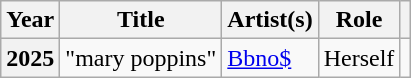<table class="wikitable plainrowheaders" style="margin-right: 0;">
<tr>
<th scope="col">Year</th>
<th scope="col">Title</th>
<th scope="col">Artist(s)</th>
<th>Role</th>
<th class="unsortable" scope="col"></th>
</tr>
<tr>
<th scope="row">2025</th>
<td>"mary poppins"</td>
<td><a href='#'>Bbno$</a></td>
<td>Herself</td>
<td style="text-align: center;"></td>
</tr>
</table>
